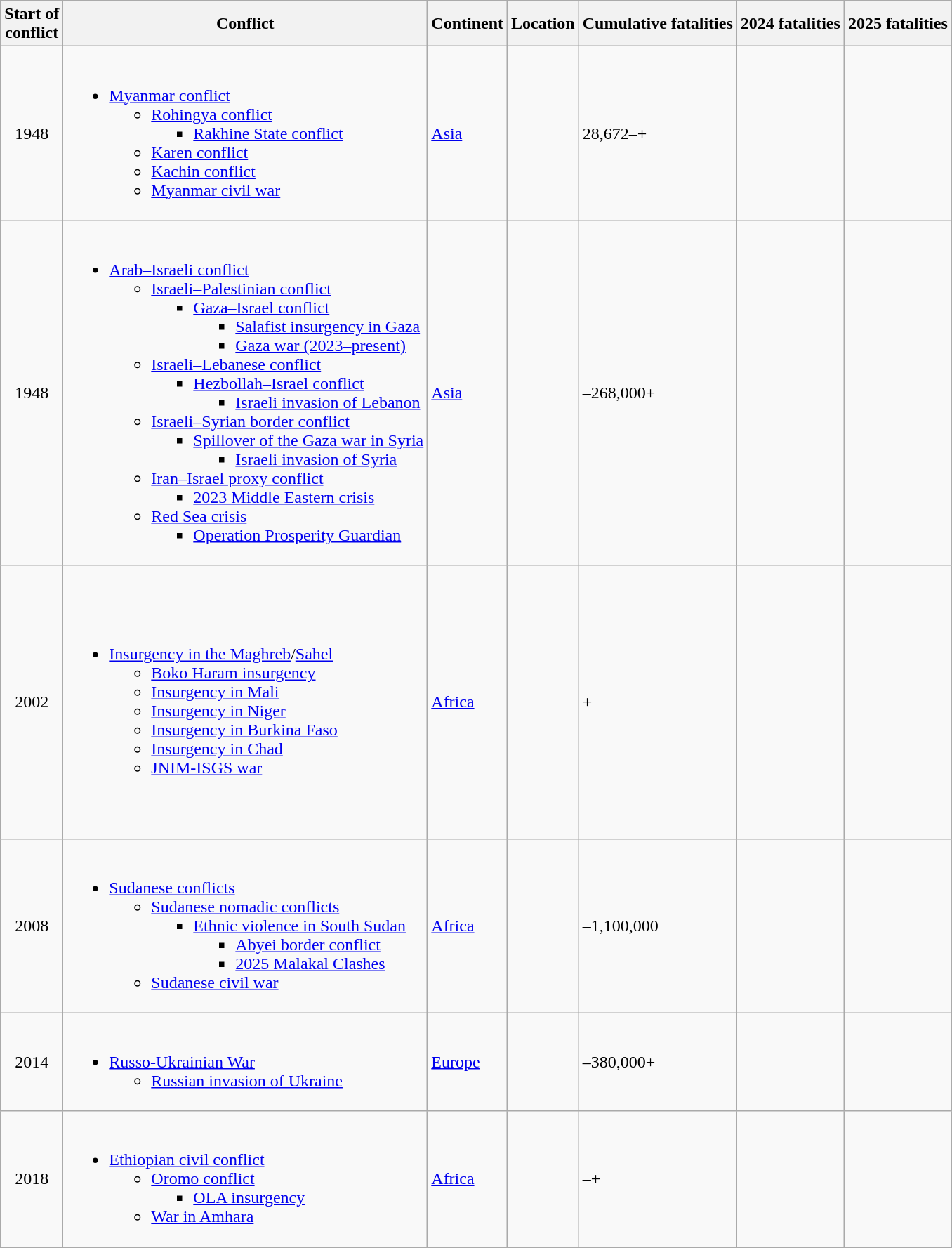<table class="wikitable sortable" id="conflicts10000">
<tr>
<th>Start of<br>conflict</th>
<th>Conflict</th>
<th>Continent</th>
<th>Location</th>
<th data-sort-type="number">Cumulative fatalities</th>
<th data-sort-type="number">2024 fatalities</th>
<th data-sort-type="number">2025 fatalities</th>
</tr>
<tr>
<td style="text-align:center;">1948</td>
<td><br><ul><li><a href='#'>Myanmar conflict</a><ul><li><a href='#'>Rohingya conflict</a><ul><li><a href='#'>Rakhine State conflict</a></li></ul></li><li><a href='#'>Karen conflict</a></li><li><a href='#'>Kachin conflict</a></li><li><a href='#'>Myanmar civil war</a></li></ul></li></ul></td>
<td><a href='#'>Asia</a></td>
<td></td>
<td>28,672–+</td>
<td></td>
<td></td>
</tr>
<tr>
<td style="text-align:center;">1948</td>
<td><br><ul><li><a href='#'>Arab–Israeli conflict</a><ul><li><a href='#'>Israeli–Palestinian conflict</a><ul><li><a href='#'>Gaza–Israel conflict</a><ul><li><a href='#'>Salafist insurgency in Gaza</a></li><li><a href='#'>Gaza war (2023–present)</a></li></ul></li></ul></li><li><a href='#'>Israeli–Lebanese conflict</a><ul><li><a href='#'>Hezbollah–Israel conflict</a><ul><li><a href='#'>Israeli invasion of Lebanon</a></li></ul></li></ul></li><li><a href='#'>Israeli–Syrian border conflict</a><ul><li><a href='#'>Spillover of the Gaza war in Syria</a><ul><li><a href='#'>Israeli invasion of Syria</a></li></ul></li></ul></li><li><a href='#'>Iran–Israel proxy conflict</a><ul><li><a href='#'>2023 Middle Eastern crisis</a></li></ul></li><li><a href='#'>Red Sea crisis</a><ul><li><a href='#'>Operation Prosperity Guardian</a></li></ul></li></ul></li></ul></td>
<td><a href='#'>Asia</a></td>
<td><em></em><br><em></em><br><br><br><br><br></td>
<td>–268,000+</td>
<td></td>
<td></td>
</tr>
<tr>
<td style="text-align:center;">2002</td>
<td><br><ul><li><a href='#'>Insurgency in the Maghreb</a>/<a href='#'>Sahel</a><ul><li><a href='#'>Boko Haram insurgency</a></li><li><a href='#'>Insurgency in Mali</a></li><li><a href='#'>Insurgency in Niger</a></li><li><a href='#'>Insurgency in Burkina Faso</a></li><li><a href='#'>Insurgency in Chad</a></li><li><a href='#'>JNIM-ISGS war</a></li></ul></li></ul></td>
<td><a href='#'>Africa</a></td>
<td><br><br><br><br><br><br><br><br><br><br><br><br><br><br></td>
<td>+</td>
<td></td>
<td></td>
</tr>
<tr>
<td style="text-align:center;">2008</td>
<td><br><ul><li><a href='#'>Sudanese conflicts</a><ul><li><a href='#'>Sudanese nomadic conflicts</a><ul><li><a href='#'>Ethnic violence in South Sudan</a><ul><li><a href='#'>Abyei border conflict</a></li><li><a href='#'>2025 Malakal Clashes</a></li></ul></li></ul></li><li><a href='#'>Sudanese civil war</a></li></ul></li></ul></td>
<td><a href='#'>Africa</a></td>
<td><br></td>
<td>–1,100,000</td>
<td></td>
<td></td>
</tr>
<tr>
<td style="text-align:center;">2014</td>
<td><br><ul><li><a href='#'>Russo-Ukrainian War</a><ul><li><a href='#'>Russian invasion of Ukraine</a></li></ul></li></ul></td>
<td><a href='#'>Europe</a></td>
<td><br></td>
<td>–380,000+</td>
<td></td>
<td></td>
</tr>
<tr>
<td style="text-align:center;">2018</td>
<td><br><ul><li><a href='#'>Ethiopian civil conflict</a><ul><li><a href='#'>Oromo conflict</a><ul><li><a href='#'>OLA insurgency</a></li></ul></li><li><a href='#'>War in Amhara</a></li></ul></li></ul></td>
<td><a href='#'>Africa</a></td>
<td></td>
<td>–+</td>
<td></td>
<td></td>
</tr>
</table>
